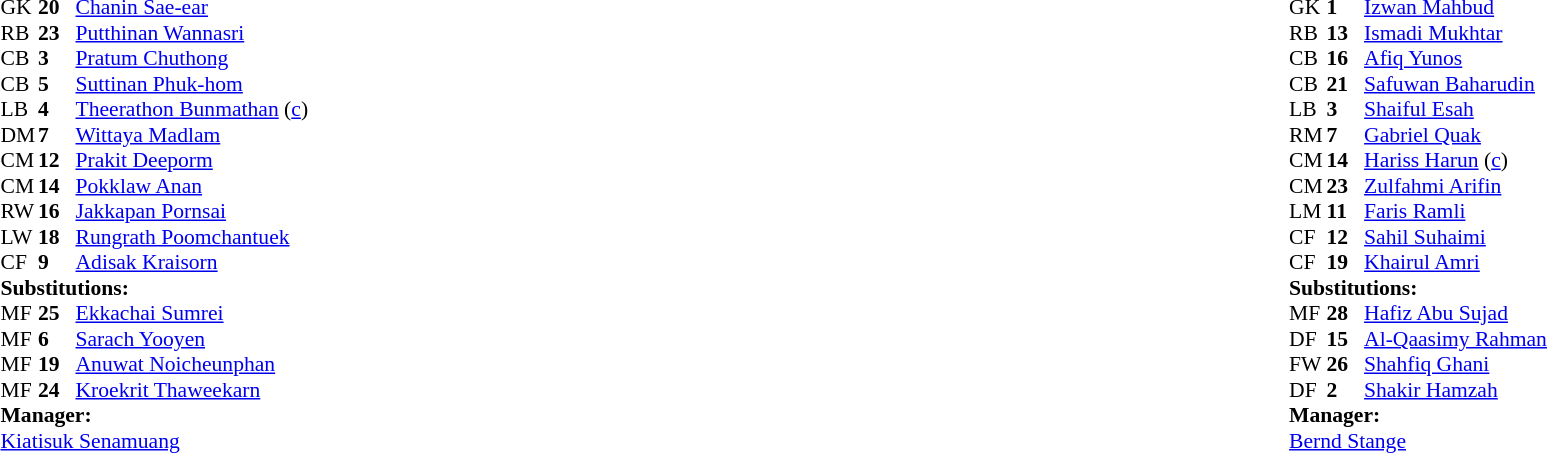<table width="100%">
<tr>
<td valign="top" width="40%"><br><table style="font-size:90%;" cellspacing="0" cellpadding="0">
<tr>
<th width="25"></th>
<th width="25"></th>
</tr>
<tr>
<td>GK</td>
<td><strong>20</strong></td>
<td><a href='#'>Chanin Sae-ear</a></td>
</tr>
<tr>
<td>RB</td>
<td><strong>23</strong></td>
<td><a href='#'>Putthinan Wannasri</a></td>
</tr>
<tr>
<td>CB</td>
<td><strong>3</strong></td>
<td><a href='#'>Pratum Chuthong</a></td>
</tr>
<tr>
<td>CB</td>
<td><strong>5</strong></td>
<td><a href='#'>Suttinan Phuk-hom</a></td>
</tr>
<tr>
<td>LB</td>
<td><strong>4</strong></td>
<td><a href='#'>Theerathon Bunmathan</a> (<a href='#'>c</a>)</td>
</tr>
<tr>
<td>DM</td>
<td><strong>7</strong></td>
<td><a href='#'>Wittaya Madlam</a></td>
<td></td>
<td></td>
</tr>
<tr>
<td>CM</td>
<td><strong>12</strong></td>
<td><a href='#'>Prakit Deeporm</a></td>
<td></td>
<td></td>
</tr>
<tr>
<td>CM</td>
<td><strong>14</strong></td>
<td><a href='#'>Pokklaw Anan</a></td>
</tr>
<tr>
<td>RW</td>
<td><strong>16</strong></td>
<td><a href='#'>Jakkapan Pornsai</a></td>
<td></td>
<td></td>
</tr>
<tr>
<td>LW</td>
<td><strong>18</strong></td>
<td><a href='#'>Rungrath Poomchantuek</a></td>
<td></td>
<td></td>
</tr>
<tr>
<td>CF</td>
<td><strong>9</strong></td>
<td><a href='#'>Adisak Kraisorn</a></td>
</tr>
<tr>
<td colspan=3><strong>Substitutions:</strong></td>
</tr>
<tr>
<td>MF</td>
<td><strong>25</strong></td>
<td><a href='#'>Ekkachai Sumrei</a></td>
<td></td>
<td></td>
</tr>
<tr>
<td>MF</td>
<td><strong>6</strong></td>
<td><a href='#'>Sarach Yooyen</a></td>
<td></td>
<td></td>
</tr>
<tr>
<td>MF</td>
<td><strong>19</strong></td>
<td><a href='#'>Anuwat Noicheunphan</a></td>
<td></td>
<td></td>
</tr>
<tr>
<td>MF</td>
<td><strong>24</strong></td>
<td><a href='#'>Kroekrit Thaweekarn</a></td>
<td></td>
<td></td>
</tr>
<tr>
<td colspan=3><strong>Manager:</strong></td>
</tr>
<tr>
<td colspan=4> <a href='#'>Kiatisuk Senamuang</a></td>
</tr>
</table>
</td>
<td valign="top"></td>
<td valign="top" width="50%"><br><table style="font-size:90%;" cellspacing="0" cellpadding="0" align="center">
<tr>
<th width=25></th>
<th width=25></th>
</tr>
<tr>
<td>GK</td>
<td><strong>1</strong></td>
<td><a href='#'>Izwan Mahbud</a></td>
</tr>
<tr>
<td>RB</td>
<td><strong>13</strong></td>
<td><a href='#'>Ismadi Mukhtar</a></td>
<td></td>
<td></td>
</tr>
<tr>
<td>CB</td>
<td><strong>16</strong></td>
<td><a href='#'>Afiq Yunos</a></td>
<td></td>
<td></td>
</tr>
<tr>
<td>CB</td>
<td><strong>21</strong></td>
<td><a href='#'>Safuwan Baharudin</a></td>
</tr>
<tr>
<td>LB</td>
<td><strong>3</strong></td>
<td><a href='#'>Shaiful Esah</a></td>
<td></td>
<td></td>
</tr>
<tr>
<td>RM</td>
<td><strong>7</strong></td>
<td><a href='#'>Gabriel Quak</a></td>
</tr>
<tr>
<td>CM</td>
<td><strong>14</strong></td>
<td><a href='#'>Hariss Harun</a> (<a href='#'>c</a>)</td>
</tr>
<tr>
<td>CM</td>
<td><strong>23</strong></td>
<td><a href='#'>Zulfahmi Arifin</a></td>
</tr>
<tr>
<td>LM</td>
<td><strong>11</strong></td>
<td><a href='#'>Faris Ramli</a></td>
</tr>
<tr>
<td>CF</td>
<td><strong>12</strong></td>
<td><a href='#'>Sahil Suhaimi</a></td>
<td></td>
<td></td>
</tr>
<tr>
<td>CF</td>
<td><strong>19</strong></td>
<td><a href='#'>Khairul Amri</a></td>
</tr>
<tr>
<td colspan=3><strong>Substitutions:</strong></td>
</tr>
<tr>
<td>MF</td>
<td><strong>28</strong></td>
<td><a href='#'>Hafiz Abu Sujad</a></td>
<td></td>
<td></td>
</tr>
<tr>
<td>DF</td>
<td><strong>15</strong></td>
<td><a href='#'>Al-Qaasimy Rahman</a></td>
<td></td>
<td></td>
</tr>
<tr>
<td>FW</td>
<td><strong>26</strong></td>
<td><a href='#'>Shahfiq Ghani</a></td>
<td></td>
<td></td>
</tr>
<tr>
<td>DF</td>
<td><strong>2</strong></td>
<td><a href='#'>Shakir Hamzah</a></td>
<td></td>
<td></td>
</tr>
<tr>
<td colspan=3><strong>Manager:</strong></td>
</tr>
<tr>
<td colspan=4> <a href='#'>Bernd Stange</a></td>
</tr>
</table>
</td>
</tr>
</table>
